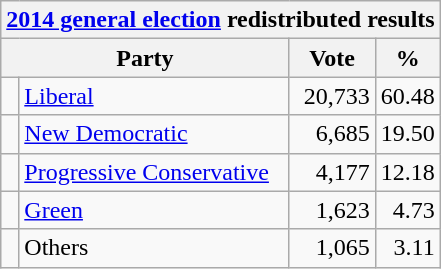<table class="wikitable">
<tr>
<th colspan="4"><a href='#'>2014 general election</a> redistributed results</th>
</tr>
<tr>
<th bgcolor="#DDDDFF" width="130px" colspan="2">Party</th>
<th bgcolor="#DDDDFF" width="50px">Vote</th>
<th bgcolor="#DDDDFF" width="30px">%</th>
</tr>
<tr>
<td> </td>
<td><a href='#'>Liberal</a></td>
<td align=right>20,733</td>
<td align=right>60.48</td>
</tr>
<tr>
<td> </td>
<td><a href='#'>New Democratic</a></td>
<td align=right>6,685</td>
<td align=right>19.50</td>
</tr>
<tr>
<td> </td>
<td><a href='#'>Progressive Conservative</a></td>
<td align=right>4,177</td>
<td align=right>12.18</td>
</tr>
<tr>
<td> </td>
<td><a href='#'>Green</a></td>
<td align=right>1,623</td>
<td align=right>4.73</td>
</tr>
<tr>
<td> </td>
<td>Others</td>
<td align=right>1,065</td>
<td align=right>3.11</td>
</tr>
</table>
